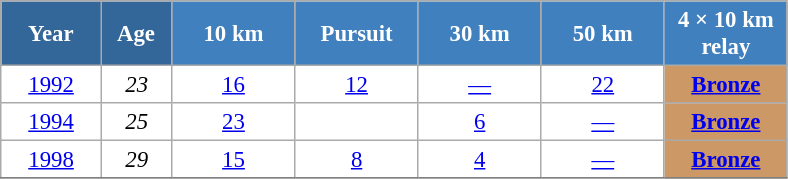<table class="wikitable" style="font-size:95%; text-align:center; border:grey solid 1px; border-collapse:collapse; background:#ffffff;">
<tr>
<th style="background-color:#369; color:white; width:60px;"> Year </th>
<th style="background-color:#369; color:white; width:40px;"> Age </th>
<th style="background-color:#4180be; color:white; width:75px;"> 10 km </th>
<th style="background-color:#4180be; color:white; width:75px;"> Pursuit </th>
<th style="background-color:#4180be; color:white; width:75px;"> 30 km </th>
<th style="background-color:#4180be; color:white; width:75px;"> 50 km </th>
<th style="background-color:#4180be; color:white; width:75px;"> 4 × 10 km <br> relay </th>
</tr>
<tr>
<td><a href='#'>1992</a></td>
<td><em>23</em></td>
<td><a href='#'>16</a></td>
<td><a href='#'>12</a></td>
<td><a href='#'>—</a></td>
<td><a href='#'>22</a></td>
<td bgcolor="cc9966"><a href='#'><strong>Bronze</strong></a></td>
</tr>
<tr>
<td><a href='#'>1994</a></td>
<td><em>25</em></td>
<td><a href='#'>23</a></td>
<td><a href='#'></a></td>
<td><a href='#'>6</a></td>
<td><a href='#'>—</a></td>
<td bgcolor="cc9966"><a href='#'><strong>Bronze</strong></a></td>
</tr>
<tr>
<td><a href='#'>1998</a></td>
<td><em>29</em></td>
<td><a href='#'>15</a></td>
<td><a href='#'>8</a></td>
<td><a href='#'>4</a></td>
<td><a href='#'>—</a></td>
<td bgcolor="cc9966"><a href='#'><strong>Bronze</strong></a></td>
</tr>
<tr>
</tr>
</table>
